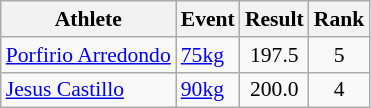<table class=wikitable style="font-size:90%">
<tr>
<th>Athlete</th>
<th>Event</th>
<th>Result</th>
<th>Rank</th>
</tr>
<tr>
<td><a href='#'>Porfirio Arredondo</a></td>
<td><a href='#'>75kg</a></td>
<td style="text-align:center;">197.5</td>
<td style="text-align:center;">5</td>
</tr>
<tr>
<td><a href='#'>Jesus Castillo</a></td>
<td><a href='#'>90kg</a></td>
<td style="text-align:center;">200.0</td>
<td style="text-align:center;">4</td>
</tr>
</table>
